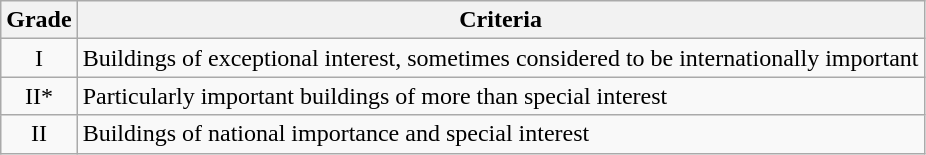<table class="wikitable">
<tr>
<th>Grade</th>
<th>Criteria</th>
</tr>
<tr>
<td align="center" >I</td>
<td>Buildings of exceptional interest, sometimes considered to be internationally important</td>
</tr>
<tr>
<td align="center" >II*</td>
<td>Particularly important buildings of more than special interest</td>
</tr>
<tr>
<td align="center" >II</td>
<td>Buildings of national importance and special interest</td>
</tr>
</table>
